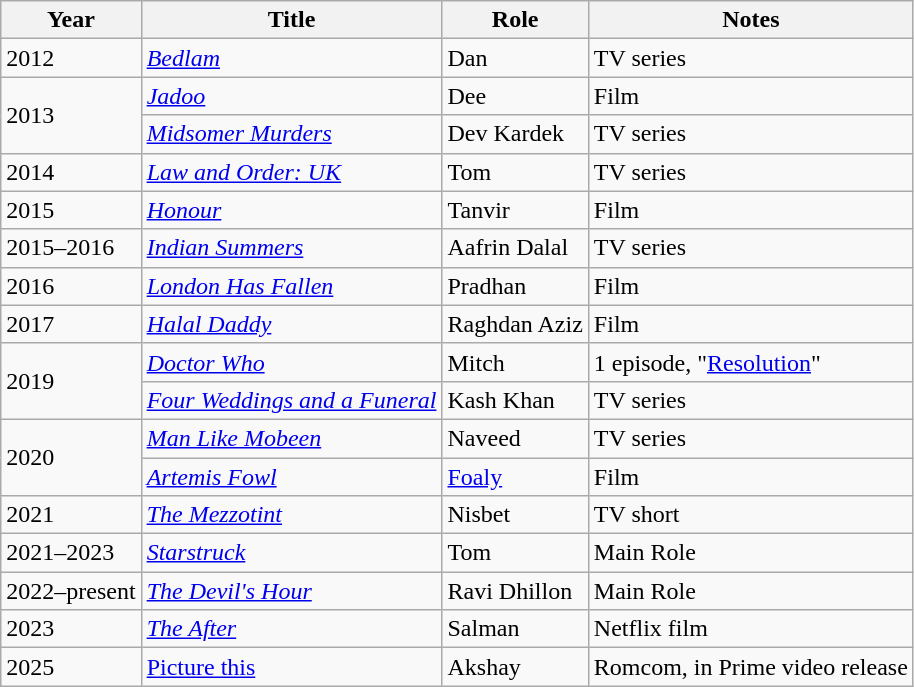<table class="wikitable">
<tr>
<th>Year</th>
<th>Title</th>
<th>Role</th>
<th>Notes</th>
</tr>
<tr>
<td>2012</td>
<td><em><a href='#'>Bedlam</a></em></td>
<td>Dan</td>
<td>TV series</td>
</tr>
<tr>
<td rowspan="2">2013</td>
<td><em><a href='#'>Jadoo</a></em></td>
<td>Dee</td>
<td>Film</td>
</tr>
<tr>
<td><em><a href='#'>Midsomer Murders</a></em></td>
<td>Dev Kardek</td>
<td>TV series</td>
</tr>
<tr>
<td>2014</td>
<td><em><a href='#'>Law and Order: UK</a></em></td>
<td>Tom</td>
<td>TV series</td>
</tr>
<tr>
<td>2015</td>
<td><em><a href='#'>Honour</a></em></td>
<td>Tanvir</td>
<td>Film</td>
</tr>
<tr>
<td>2015–2016</td>
<td><em><a href='#'>Indian Summers</a></em></td>
<td>Aafrin Dalal</td>
<td>TV series</td>
</tr>
<tr>
<td>2016</td>
<td><em><a href='#'>London Has Fallen</a></em></td>
<td>Pradhan</td>
<td>Film</td>
</tr>
<tr>
<td>2017</td>
<td><em><a href='#'>Halal Daddy</a></em></td>
<td>Raghdan Aziz</td>
<td>Film</td>
</tr>
<tr>
<td rowspan="2">2019</td>
<td><em><a href='#'>Doctor Who</a></em></td>
<td>Mitch</td>
<td>1 episode, "<a href='#'>Resolution</a>"</td>
</tr>
<tr>
<td><em><a href='#'>Four Weddings and a Funeral</a></em></td>
<td>Kash Khan</td>
<td>TV series</td>
</tr>
<tr>
<td rowspan="2">2020</td>
<td><em><a href='#'>Man Like Mobeen</a></em></td>
<td>Naveed</td>
<td>TV series</td>
</tr>
<tr>
<td><em><a href='#'>Artemis Fowl</a></em></td>
<td><a href='#'>Foaly</a></td>
<td>Film</td>
</tr>
<tr>
<td>2021</td>
<td><em><a href='#'>The Mezzotint</a></em></td>
<td>Nisbet</td>
<td>TV short</td>
</tr>
<tr>
<td>2021–2023</td>
<td><em><a href='#'>Starstruck</a></em></td>
<td>Tom</td>
<td>Main Role</td>
</tr>
<tr>
<td>2022–present</td>
<td><em><a href='#'>The Devil's Hour</a></em></td>
<td>Ravi Dhillon</td>
<td>Main Role</td>
</tr>
<tr>
<td>2023</td>
<td><em><a href='#'>The After</a></em></td>
<td>Salman</td>
<td>Netflix film</td>
</tr>
<tr>
<td>2025</td>
<td><a href='#'>Picture this</a></td>
<td>Akshay</td>
<td>Romcom, in Prime video release</td>
</tr>
</table>
